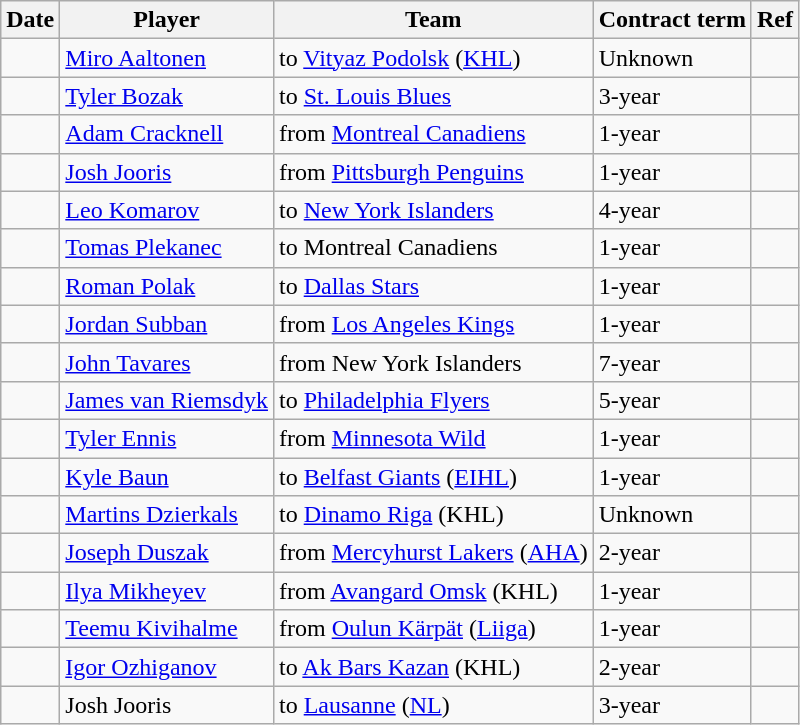<table class="wikitable">
<tr>
<th>Date</th>
<th>Player</th>
<th>Team</th>
<th>Contract term</th>
<th>Ref</th>
</tr>
<tr>
<td></td>
<td><a href='#'>Miro Aaltonen</a></td>
<td>to <a href='#'>Vityaz Podolsk</a> (<a href='#'>KHL</a>)</td>
<td>Unknown</td>
<td></td>
</tr>
<tr>
<td></td>
<td><a href='#'>Tyler Bozak</a></td>
<td>to <a href='#'>St. Louis Blues</a></td>
<td>3-year</td>
<td></td>
</tr>
<tr>
<td></td>
<td><a href='#'>Adam Cracknell</a></td>
<td>from <a href='#'>Montreal Canadiens</a></td>
<td>1-year</td>
<td></td>
</tr>
<tr>
<td></td>
<td><a href='#'>Josh Jooris</a></td>
<td>from <a href='#'>Pittsburgh Penguins</a></td>
<td>1-year</td>
<td></td>
</tr>
<tr>
<td></td>
<td><a href='#'>Leo Komarov</a></td>
<td>to <a href='#'>New York Islanders</a></td>
<td>4-year</td>
<td></td>
</tr>
<tr>
<td></td>
<td><a href='#'>Tomas Plekanec</a></td>
<td>to Montreal Canadiens</td>
<td>1-year</td>
<td></td>
</tr>
<tr>
<td></td>
<td><a href='#'>Roman Polak</a></td>
<td>to <a href='#'>Dallas Stars</a></td>
<td>1-year</td>
<td></td>
</tr>
<tr>
<td></td>
<td><a href='#'>Jordan Subban</a></td>
<td>from <a href='#'>Los Angeles Kings</a></td>
<td>1-year</td>
<td></td>
</tr>
<tr>
<td></td>
<td><a href='#'>John Tavares</a></td>
<td>from New York Islanders</td>
<td>7-year</td>
<td></td>
</tr>
<tr>
<td></td>
<td><a href='#'>James van Riemsdyk</a></td>
<td>to <a href='#'>Philadelphia Flyers</a></td>
<td>5-year</td>
<td></td>
</tr>
<tr>
<td></td>
<td><a href='#'>Tyler Ennis</a></td>
<td>from <a href='#'>Minnesota Wild</a></td>
<td>1-year</td>
<td></td>
</tr>
<tr>
<td></td>
<td><a href='#'>Kyle Baun</a></td>
<td>to <a href='#'>Belfast Giants</a> (<a href='#'>EIHL</a>)</td>
<td>1-year</td>
<td></td>
</tr>
<tr>
<td></td>
<td><a href='#'>Martins Dzierkals</a></td>
<td>to <a href='#'>Dinamo Riga</a> (KHL)</td>
<td>Unknown</td>
<td></td>
</tr>
<tr>
<td></td>
<td><a href='#'>Joseph Duszak</a></td>
<td>from <a href='#'>Mercyhurst Lakers</a> (<a href='#'>AHA</a>)</td>
<td>2-year</td>
<td></td>
</tr>
<tr>
<td></td>
<td><a href='#'>Ilya Mikheyev</a></td>
<td>from <a href='#'>Avangard Omsk</a> (KHL)</td>
<td>1-year</td>
<td></td>
</tr>
<tr>
<td></td>
<td><a href='#'>Teemu Kivihalme</a></td>
<td>from <a href='#'>Oulun Kärpät</a> (<a href='#'>Liiga</a>)</td>
<td>1-year</td>
<td></td>
</tr>
<tr>
<td></td>
<td><a href='#'>Igor Ozhiganov</a></td>
<td>to <a href='#'>Ak Bars Kazan</a> (KHL)</td>
<td>2-year</td>
<td></td>
</tr>
<tr>
<td></td>
<td>Josh Jooris</td>
<td>to <a href='#'>Lausanne</a> (<a href='#'>NL</a>)</td>
<td>3-year</td>
<td></td>
</tr>
</table>
